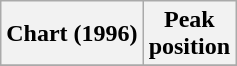<table class="wikitable plainrowheaders" style="text-align:center">
<tr>
<th scope="col">Chart (1996)</th>
<th scope="col">Peak<br>position</th>
</tr>
<tr>
</tr>
</table>
